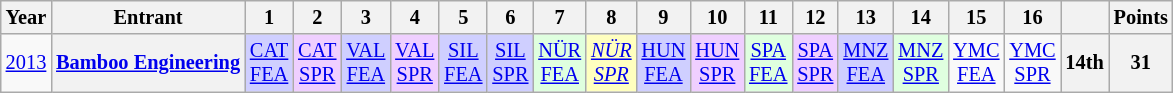<table class="wikitable" style="text-align:center; font-size:85%">
<tr>
<th>Year</th>
<th>Entrant</th>
<th>1</th>
<th>2</th>
<th>3</th>
<th>4</th>
<th>5</th>
<th>6</th>
<th>7</th>
<th>8</th>
<th>9</th>
<th>10</th>
<th>11</th>
<th>12</th>
<th>13</th>
<th>14</th>
<th>15</th>
<th>16</th>
<th></th>
<th>Points</th>
</tr>
<tr>
<td><a href='#'>2013</a></td>
<th nowrap><a href='#'>Bamboo Engineering</a></th>
<td style="background:#CFCFFF;"><a href='#'>CAT<br>FEA</a><br></td>
<td style="background:#EFCFFF;"><a href='#'>CAT<br>SPR</a><br></td>
<td style="background:#CFCFFF;"><a href='#'>VAL<br>FEA</a><br></td>
<td style="background:#EFCFFF;"><a href='#'>VAL<br>SPR</a><br></td>
<td style="background:#CFCFFF;"><a href='#'>SIL<br>FEA</a><br></td>
<td style="background:#CFCFFF;"><a href='#'>SIL<br>SPR</a><br></td>
<td style="background:#DFFFDF;"><a href='#'>NÜR<br>FEA</a><br></td>
<td style="background:#FFFFBF;"><em><a href='#'>NÜR<br>SPR</a></em><br></td>
<td style="background:#CFCFFF;"><a href='#'>HUN<br>FEA</a><br></td>
<td style="background:#EFCFFF;"><a href='#'>HUN<br>SPR</a><br></td>
<td style="background:#DFFFDF;"><a href='#'>SPA<br>FEA</a><br></td>
<td style="background:#EFCFFF;"><a href='#'>SPA<br>SPR</a><br></td>
<td style="background:#CFCFFF;"><a href='#'>MNZ<br>FEA</a><br></td>
<td style="background:#DFFFDF;"><a href='#'>MNZ<br>SPR</a><br></td>
<td><a href='#'>YMC<br>FEA</a></td>
<td><a href='#'>YMC<br>SPR</a></td>
<th>14th</th>
<th>31</th>
</tr>
</table>
